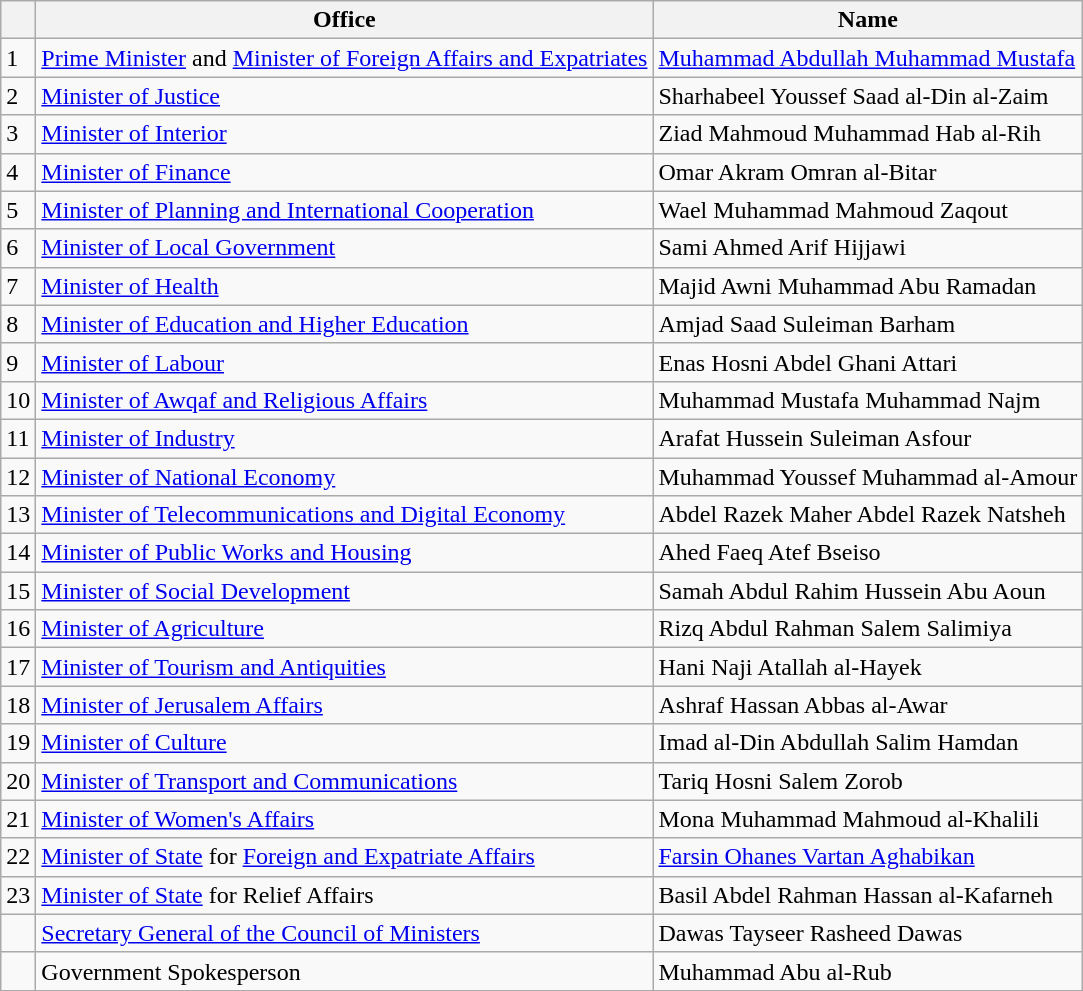<table class="wikitable sortable">
<tr>
<th></th>
<th>Office</th>
<th>Name</th>
</tr>
<tr>
<td>1</td>
<td><a href='#'>Prime Minister</a> and <a href='#'>Minister of Foreign Affairs and Expatriates</a></td>
<td><a href='#'>Muhammad Abdullah Muhammad Mustafa</a></td>
</tr>
<tr>
<td>2</td>
<td><a href='#'>Minister of Justice</a></td>
<td>Sharhabeel Youssef Saad al-Din al-Zaim</td>
</tr>
<tr>
<td>3</td>
<td><a href='#'>Minister of Interior</a></td>
<td>Ziad Mahmoud Muhammad Hab al-Rih</td>
</tr>
<tr>
<td>4</td>
<td><a href='#'>Minister of Finance</a></td>
<td>Omar Akram Omran al-Bitar</td>
</tr>
<tr>
<td>5</td>
<td><a href='#'>Minister of Planning and International Cooperation</a></td>
<td>Wael Muhammad Mahmoud Zaqout</td>
</tr>
<tr>
<td>6</td>
<td><a href='#'>Minister of Local Government</a></td>
<td>Sami Ahmed Arif Hijjawi</td>
</tr>
<tr>
<td>7</td>
<td><a href='#'>Minister of Health</a></td>
<td>Majid Awni Muhammad Abu Ramadan</td>
</tr>
<tr>
<td>8</td>
<td><a href='#'>Minister of Education and Higher Education</a></td>
<td>Amjad Saad Suleiman Barham</td>
</tr>
<tr>
<td>9</td>
<td><a href='#'>Minister of Labour</a></td>
<td>Enas Hosni Abdel Ghani Attari</td>
</tr>
<tr>
<td>10</td>
<td><a href='#'>Minister of Awqaf and Religious Affairs</a></td>
<td>Muhammad Mustafa Muhammad Najm</td>
</tr>
<tr>
<td>11</td>
<td><a href='#'>Minister of Industry</a></td>
<td>Arafat Hussein Suleiman Asfour</td>
</tr>
<tr>
<td>12</td>
<td><a href='#'>Minister of National Economy</a></td>
<td>Muhammad Youssef Muhammad al-Amour</td>
</tr>
<tr>
<td>13</td>
<td><a href='#'>Minister of Telecommunications and Digital Economy</a></td>
<td>Abdel Razek Maher Abdel Razek Natsheh</td>
</tr>
<tr>
<td>14</td>
<td><a href='#'>Minister of Public Works and Housing</a></td>
<td>Ahed Faeq Atef Bseiso</td>
</tr>
<tr>
<td>15</td>
<td><a href='#'>Minister of Social Development</a></td>
<td>Samah Abdul Rahim Hussein Abu Aoun</td>
</tr>
<tr>
<td>16</td>
<td><a href='#'>Minister of Agriculture</a></td>
<td>Rizq Abdul Rahman Salem Salimiya</td>
</tr>
<tr>
<td>17</td>
<td><a href='#'>Minister of Tourism and Antiquities</a></td>
<td>Hani Naji Atallah al-Hayek</td>
</tr>
<tr>
<td>18</td>
<td><a href='#'>Minister of Jerusalem Affairs</a></td>
<td>Ashraf Hassan Abbas al-Awar</td>
</tr>
<tr>
<td>19</td>
<td><a href='#'>Minister of Culture</a></td>
<td>Imad al-Din Abdullah Salim Hamdan</td>
</tr>
<tr>
<td>20</td>
<td><a href='#'>Minister of Transport and Communications</a></td>
<td>Tariq Hosni Salem Zorob</td>
</tr>
<tr>
<td>21</td>
<td><a href='#'>Minister of Women's Affairs</a></td>
<td>Mona Muhammad Mahmoud al-Khalili</td>
</tr>
<tr>
<td>22</td>
<td><a href='#'>Minister of State</a> for <a href='#'>Foreign and Expatriate Affairs</a></td>
<td><a href='#'>Farsin Ohanes Vartan Aghabikan</a></td>
</tr>
<tr>
<td>23</td>
<td><a href='#'>Minister of State</a> for Relief Affairs</td>
<td>Basil Abdel Rahman Hassan al-Kafarneh</td>
</tr>
<tr>
<td></td>
<td><a href='#'>Secretary General of the Council of Ministers</a></td>
<td>Dawas Tayseer Rasheed Dawas</td>
</tr>
<tr>
<td></td>
<td>Government Spokesperson</td>
<td>Muhammad Abu al-Rub</td>
</tr>
</table>
